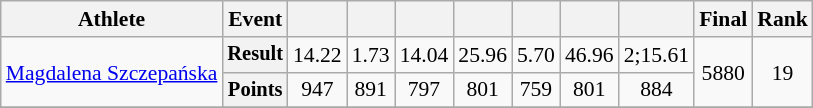<table class="wikitable" style="font-size:90%">
<tr>
<th>Athlete</th>
<th>Event</th>
<th></th>
<th></th>
<th></th>
<th></th>
<th></th>
<th></th>
<th></th>
<th>Final</th>
<th>Rank</th>
</tr>
<tr style=text-align:center>
<td rowspan=2 style=text-align:left><a href='#'>Magdalena Szczepańska</a></td>
<th style="font-size:95%">Result</th>
<td>14.22</td>
<td>1.73</td>
<td>14.04</td>
<td>25.96</td>
<td>5.70</td>
<td>46.96</td>
<td>2;15.61</td>
<td rowspan=2>5880</td>
<td rowspan=2>19</td>
</tr>
<tr style=text-align:center>
<th style="font-size:95%">Points</th>
<td>947</td>
<td>891</td>
<td>797</td>
<td>801</td>
<td>759</td>
<td>801</td>
<td>884</td>
</tr>
<tr>
</tr>
</table>
